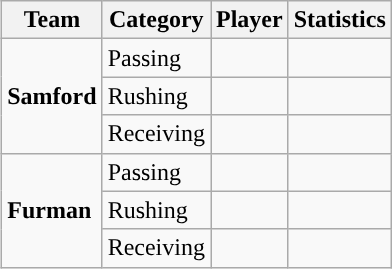<table class="wikitable" style="float: right;">
<tr>
<th>Team</th>
<th>Category</th>
<th>Player</th>
<th>Statistics</th>
</tr>
<tr>
<td rowspan=3><strong>Samford</strong></td>
<td>Passing</td>
<td></td>
<td></td>
</tr>
<tr>
<td>Rushing</td>
<td></td>
<td></td>
</tr>
<tr>
<td>Receiving</td>
<td></td>
<td></td>
</tr>
<tr>
<td rowspan=3><strong>Furman</strong></td>
<td>Passing</td>
<td></td>
<td></td>
</tr>
<tr>
<td>Rushing</td>
<td></td>
<td></td>
</tr>
<tr>
<td>Receiving</td>
<td></td>
<td></td>
</tr>
</table>
